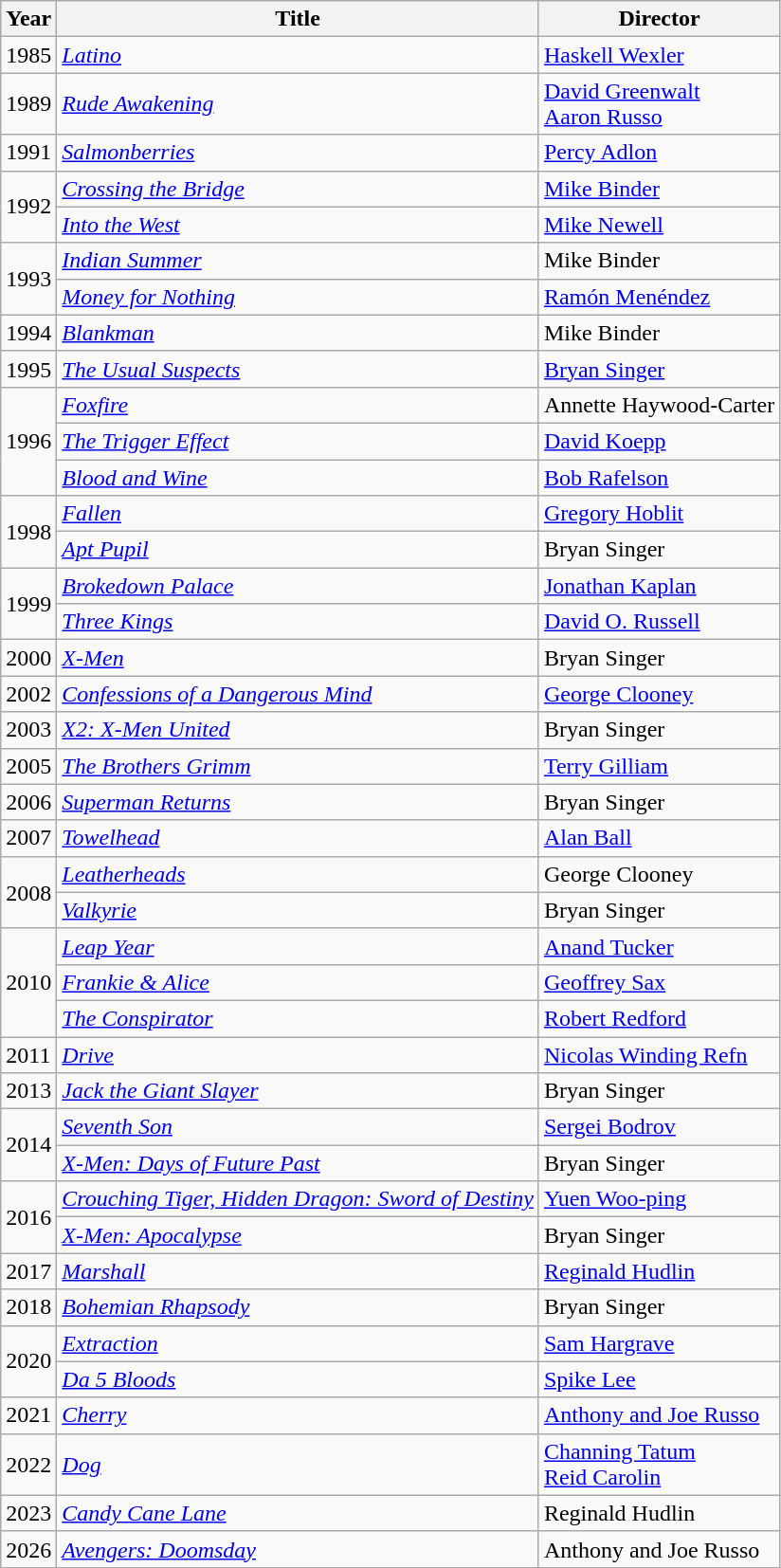<table class="wikitable">
<tr>
<th>Year</th>
<th>Title</th>
<th>Director</th>
</tr>
<tr>
<td>1985</td>
<td><em><a href='#'>Latino</a></em></td>
<td><a href='#'>Haskell Wexler</a></td>
</tr>
<tr>
<td>1989</td>
<td><em><a href='#'>Rude Awakening</a></em></td>
<td><a href='#'>David Greenwalt</a><br><a href='#'>Aaron Russo</a></td>
</tr>
<tr>
<td>1991</td>
<td><em><a href='#'>Salmonberries</a></em></td>
<td><a href='#'>Percy Adlon</a></td>
</tr>
<tr>
<td rowspan="2">1992</td>
<td><em><a href='#'>Crossing the Bridge</a></em></td>
<td><a href='#'>Mike Binder</a></td>
</tr>
<tr>
<td><em><a href='#'>Into the West</a></em></td>
<td><a href='#'>Mike Newell</a></td>
</tr>
<tr>
<td rowspan="2">1993</td>
<td><em><a href='#'>Indian Summer</a></em></td>
<td>Mike Binder</td>
</tr>
<tr>
<td><em><a href='#'>Money for Nothing</a></em></td>
<td><a href='#'>Ramón Menéndez</a></td>
</tr>
<tr>
<td>1994</td>
<td><em><a href='#'>Blankman</a></em></td>
<td>Mike Binder</td>
</tr>
<tr>
<td>1995</td>
<td><em><a href='#'>The Usual Suspects</a></em></td>
<td><a href='#'>Bryan Singer</a></td>
</tr>
<tr>
<td rowspan="3">1996</td>
<td><em><a href='#'>Foxfire</a></em></td>
<td>Annette Haywood-Carter</td>
</tr>
<tr>
<td><em><a href='#'>The Trigger Effect</a></em></td>
<td><a href='#'>David Koepp</a></td>
</tr>
<tr>
<td><em><a href='#'>Blood and Wine</a></em></td>
<td><a href='#'>Bob Rafelson</a></td>
</tr>
<tr>
<td rowspan="2">1998</td>
<td><em><a href='#'>Fallen</a></em></td>
<td><a href='#'>Gregory Hoblit</a></td>
</tr>
<tr>
<td><em><a href='#'>Apt Pupil</a></em></td>
<td>Bryan Singer</td>
</tr>
<tr>
<td rowspan="2">1999</td>
<td><em><a href='#'>Brokedown Palace</a></em></td>
<td><a href='#'>Jonathan Kaplan</a></td>
</tr>
<tr>
<td><em><a href='#'>Three Kings</a></em></td>
<td><a href='#'>David O. Russell</a></td>
</tr>
<tr>
<td>2000</td>
<td><em><a href='#'>X-Men</a></em></td>
<td>Bryan Singer</td>
</tr>
<tr>
<td>2002</td>
<td><em><a href='#'>Confessions of a Dangerous Mind</a></em></td>
<td><a href='#'>George Clooney</a></td>
</tr>
<tr>
<td>2003</td>
<td><em><a href='#'>X2: X-Men United</a></em></td>
<td>Bryan Singer</td>
</tr>
<tr>
<td>2005</td>
<td><em><a href='#'>The Brothers Grimm</a></em></td>
<td><a href='#'>Terry Gilliam</a></td>
</tr>
<tr>
<td>2006</td>
<td><em><a href='#'>Superman Returns</a></em></td>
<td>Bryan Singer</td>
</tr>
<tr>
<td>2007</td>
<td><em><a href='#'>Towelhead</a></em></td>
<td><a href='#'>Alan Ball</a></td>
</tr>
<tr>
<td rowspan="2">2008</td>
<td><em><a href='#'>Leatherheads</a></em></td>
<td>George Clooney</td>
</tr>
<tr>
<td><em><a href='#'>Valkyrie</a></em></td>
<td>Bryan Singer</td>
</tr>
<tr>
<td rowspan="3">2010</td>
<td><em><a href='#'>Leap Year</a></em></td>
<td><a href='#'>Anand Tucker</a></td>
</tr>
<tr>
<td><em><a href='#'>Frankie & Alice</a></em></td>
<td><a href='#'>Geoffrey Sax</a></td>
</tr>
<tr>
<td><em><a href='#'>The Conspirator</a></em></td>
<td><a href='#'>Robert Redford</a></td>
</tr>
<tr>
<td>2011</td>
<td><em><a href='#'>Drive</a></em></td>
<td><a href='#'>Nicolas Winding Refn</a></td>
</tr>
<tr>
<td>2013</td>
<td><em><a href='#'>Jack the Giant Slayer</a></em></td>
<td>Bryan Singer</td>
</tr>
<tr>
<td rowspan="2">2014</td>
<td><em><a href='#'>Seventh Son</a></em></td>
<td><a href='#'>Sergei Bodrov</a></td>
</tr>
<tr>
<td><em><a href='#'>X-Men: Days of Future Past</a></em></td>
<td>Bryan Singer</td>
</tr>
<tr>
<td rowspan="2">2016</td>
<td><em><a href='#'>Crouching Tiger, Hidden Dragon: Sword of Destiny</a></em></td>
<td><a href='#'>Yuen Woo-ping</a></td>
</tr>
<tr>
<td><em><a href='#'>X-Men: Apocalypse</a></em></td>
<td>Bryan Singer</td>
</tr>
<tr>
<td>2017</td>
<td><em><a href='#'>Marshall</a></em></td>
<td><a href='#'>Reginald Hudlin</a></td>
</tr>
<tr>
<td>2018</td>
<td><em><a href='#'>Bohemian Rhapsody</a></em></td>
<td>Bryan Singer</td>
</tr>
<tr>
<td rowspan=2>2020</td>
<td><em><a href='#'>Extraction</a></em></td>
<td><a href='#'>Sam Hargrave</a></td>
</tr>
<tr>
<td><em><a href='#'>Da 5 Bloods</a></em></td>
<td><a href='#'>Spike Lee</a></td>
</tr>
<tr>
<td>2021</td>
<td><em><a href='#'>Cherry</a></em></td>
<td><a href='#'>Anthony and Joe Russo</a></td>
</tr>
<tr>
<td>2022</td>
<td><em><a href='#'>Dog</a></em></td>
<td><a href='#'>Channing Tatum</a><br><a href='#'>Reid Carolin</a></td>
</tr>
<tr>
<td>2023</td>
<td><em><a href='#'>Candy Cane Lane</a></em></td>
<td>Reginald Hudlin</td>
</tr>
<tr>
<td>2026</td>
<td><em><a href='#'>Avengers: Doomsday</a></em></td>
<td>Anthony and Joe Russo</td>
</tr>
</table>
